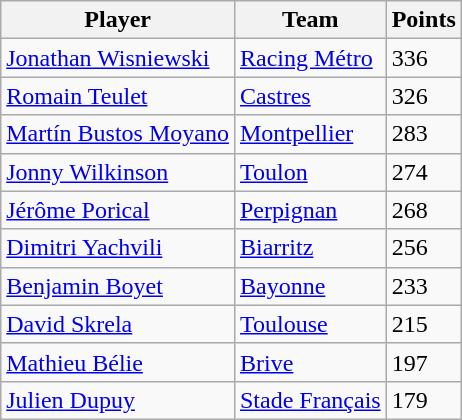<table class="wikitable">
<tr>
<th>Player</th>
<th>Team</th>
<th>Points</th>
</tr>
<tr>
<td> <a href='#'>Jonathan Wisniewski</a></td>
<td><a href='#'>Racing Métro</a></td>
<td>336</td>
</tr>
<tr>
<td> <a href='#'>Romain Teulet</a></td>
<td><a href='#'>Castres</a></td>
<td>326</td>
</tr>
<tr>
<td> <a href='#'>Martín Bustos Moyano</a></td>
<td><a href='#'>Montpellier</a></td>
<td>283</td>
</tr>
<tr>
<td> <a href='#'>Jonny Wilkinson</a></td>
<td><a href='#'>Toulon</a></td>
<td>274</td>
</tr>
<tr>
<td> <a href='#'>Jérôme Porical</a></td>
<td><a href='#'>Perpignan</a></td>
<td>268</td>
</tr>
<tr>
<td> <a href='#'>Dimitri Yachvili</a></td>
<td><a href='#'>Biarritz</a></td>
<td>256</td>
</tr>
<tr>
<td> <a href='#'>Benjamin Boyet</a></td>
<td><a href='#'>Bayonne</a></td>
<td>233</td>
</tr>
<tr>
<td> <a href='#'>David Skrela</a></td>
<td><a href='#'>Toulouse</a></td>
<td>215</td>
</tr>
<tr>
<td> <a href='#'>Mathieu Bélie</a></td>
<td><a href='#'>Brive</a></td>
<td>197</td>
</tr>
<tr>
<td> <a href='#'>Julien Dupuy</a></td>
<td><a href='#'>Stade Français</a></td>
<td>179</td>
</tr>
</table>
